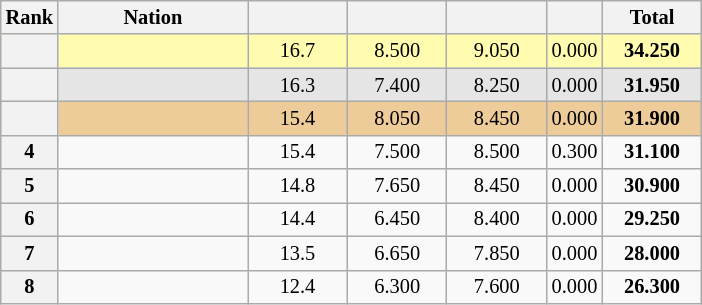<table class="wikitable sortable" style="text-align:center; font-size:85%">
<tr>
<th scope="col" style="width:25px;">Rank</th>
<th ! scope="col" style="width:120px;">Nation</th>
<th ! scope="col" style="width:60px;"></th>
<th ! scope="col" style="width:60px;"></th>
<th ! scope="col" style="width:60px;"></th>
<th ! scope="col" style="width:30px;"></th>
<th ! scope="col" style="width:60px;">Total</th>
</tr>
<tr bgcolor=fffcaf>
<th scope=row></th>
<td align=left></td>
<td>16.7</td>
<td>8.500</td>
<td>9.050</td>
<td>0.000</td>
<td><strong>34.250</strong></td>
</tr>
<tr bgcolor=e5e5e5>
<th scope=row></th>
<td align=left></td>
<td>16.3</td>
<td>7.400</td>
<td>8.250</td>
<td>0.000</td>
<td><strong>31.950</strong></td>
</tr>
<tr bgcolor=eecc99>
<th scope=row></th>
<td align=left></td>
<td>15.4</td>
<td>8.050</td>
<td>8.450</td>
<td>0.000</td>
<td><strong>31.900</strong></td>
</tr>
<tr>
<th scope=row>4</th>
<td align=left></td>
<td>15.4</td>
<td>7.500</td>
<td>8.500</td>
<td>0.300</td>
<td><strong>31.100</strong></td>
</tr>
<tr>
<th scope=row>5</th>
<td align=left></td>
<td>14.8</td>
<td>7.650</td>
<td>8.450</td>
<td>0.000</td>
<td><strong>30.900</strong></td>
</tr>
<tr>
<th scope=row>6</th>
<td align=left></td>
<td>14.4</td>
<td>6.450</td>
<td>8.400</td>
<td>0.000</td>
<td><strong>29.250</strong></td>
</tr>
<tr>
<th scope=row>7</th>
<td align=left></td>
<td>13.5</td>
<td>6.650</td>
<td>7.850</td>
<td>0.000</td>
<td><strong>28.000</strong></td>
</tr>
<tr>
<th scope=row>8</th>
<td align=left></td>
<td>12.4</td>
<td>6.300</td>
<td>7.600</td>
<td>0.000</td>
<td><strong>26.300</strong></td>
</tr>
</table>
